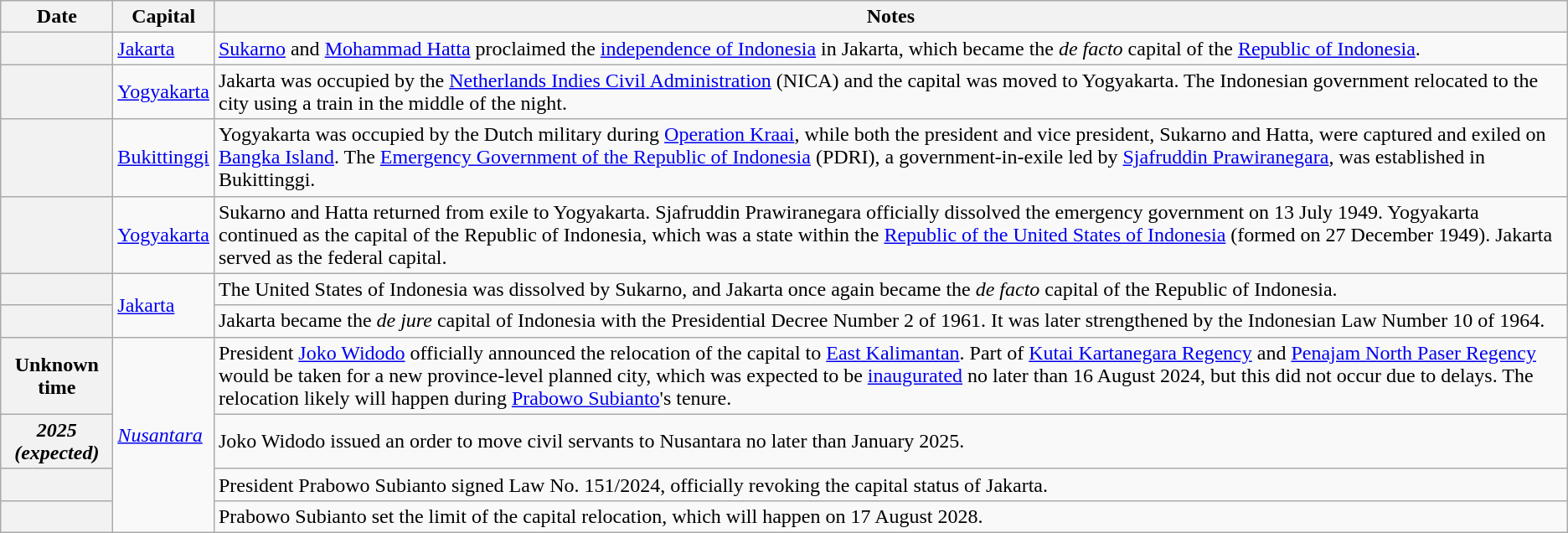<table class="wikitable plainrowheaders sortable">
<tr>
<th>Date</th>
<th>Capital</th>
<th class="unsortable">Notes</th>
</tr>
<tr>
<th scope=row></th>
<td><a href='#'>Jakarta</a></td>
<td><a href='#'>Sukarno</a> and <a href='#'>Mohammad Hatta</a> proclaimed the <a href='#'>independence of Indonesia</a> in Jakarta, which became the <em>de facto</em> capital of the <a href='#'>Republic of Indonesia</a>.</td>
</tr>
<tr>
<th scope=row></th>
<td><a href='#'>Yogyakarta</a></td>
<td>Jakarta was occupied by the <a href='#'>Netherlands Indies Civil Administration</a> (NICA) and the capital was moved to Yogyakarta. The Indonesian government relocated to the city using a train in the middle of the night.</td>
</tr>
<tr>
<th scope=row></th>
<td><a href='#'>Bukittinggi</a></td>
<td>Yogyakarta was occupied by the Dutch military during <a href='#'>Operation Kraai</a>, while both the president and vice president, Sukarno and Hatta, were captured and exiled on <a href='#'>Bangka Island</a>. The <a href='#'>Emergency Government of the Republic of Indonesia</a> (PDRI), a government-in-exile led by <a href='#'>Sjafruddin Prawiranegara</a>, was established in Bukittinggi.</td>
</tr>
<tr>
<th scope=row></th>
<td><a href='#'>Yogyakarta</a></td>
<td>Sukarno and Hatta returned from exile to Yogyakarta. Sjafruddin Prawiranegara officially dissolved the emergency government on 13 July 1949. Yogyakarta continued as the capital of the Republic of Indonesia, which was a state within the <a href='#'>Republic of the United States of Indonesia</a> (formed on 27 December 1949). Jakarta served as the federal capital.</td>
</tr>
<tr>
<th scope=row></th>
<td rowspan=2><a href='#'>Jakarta</a></td>
<td>The United States of Indonesia was dissolved by Sukarno, and Jakarta once again became the <em>de facto</em> capital of the Republic of Indonesia.</td>
</tr>
<tr>
<th scope=row></th>
<td>Jakarta became the <em>de jure</em> capital of Indonesia with the Presidential Decree Number 2 of 1961. It was later strengthened by the Indonesian Law Number 10 of 1964.</td>
</tr>
<tr>
<th scope=row>Unknown time</th>
<td rowspan="4"><em><a href='#'>Nusantara</a></em></td>
<td>President <a href='#'>Joko Widodo</a> officially announced the relocation of the capital to <a href='#'>East Kalimantan</a>. Part of <a href='#'>Kutai Kartanegara Regency</a> and <a href='#'>Penajam North Paser Regency</a> would be taken for a new province-level planned city, which was expected to be <a href='#'>inaugurated</a> no later than 16 August 2024, but this did not occur due to delays. The relocation likely will happen during <a href='#'>Prabowo Subianto</a>'s tenure.</td>
</tr>
<tr>
<th scope=row><em>2025 (expected)</em></th>
<td>Joko Widodo issued an order to move civil servants to Nusantara no later than January 2025.</td>
</tr>
<tr>
<th scope=row></th>
<td>President Prabowo Subianto signed Law No. 151/2024, officially revoking the capital status of Jakarta.</td>
</tr>
<tr>
<th scope=row></th>
<td>Prabowo Subianto set the limit of the capital relocation, which will happen on 17 August 2028.</td>
</tr>
</table>
